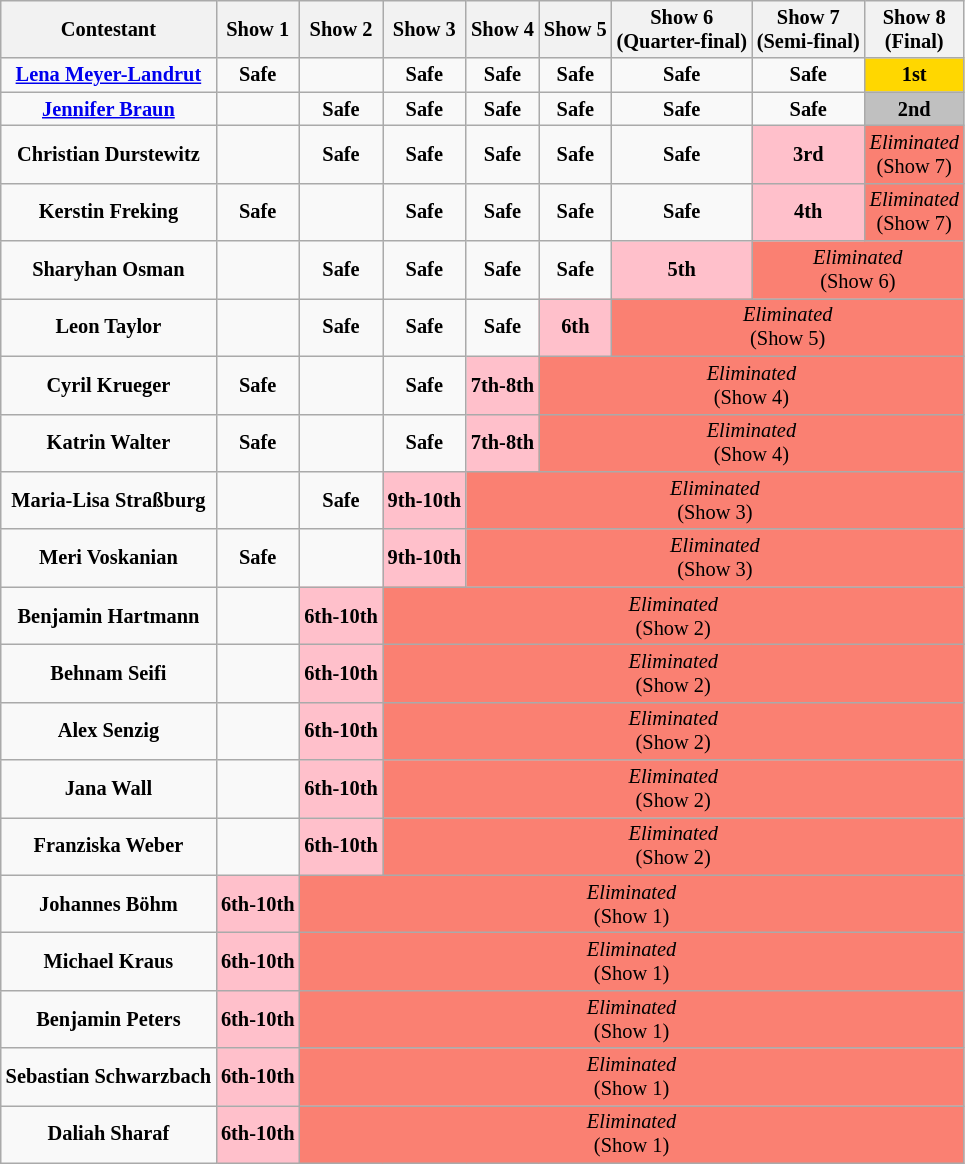<table class="wikitable" style="text-align:center; font-size:85%">
<tr>
<th>Contestant</th>
<th>Show 1</th>
<th>Show 2</th>
<th>Show 3</th>
<th>Show 4</th>
<th>Show 5</th>
<th>Show 6<br>(Quarter-final)</th>
<th>Show 7<br>(Semi-final)</th>
<th>Show 8<br>(Final)</th>
</tr>
<tr>
<td><strong><a href='#'>Lena Meyer-Landrut</a></strong></td>
<td><strong>Safe</strong></td>
<td></td>
<td><strong>Safe</strong></td>
<td><strong>Safe</strong></td>
<td><strong>Safe</strong></td>
<td><strong>Safe</strong></td>
<td><strong>Safe</strong></td>
<td style="background:gold"><strong>1st</strong></td>
</tr>
<tr>
<td><strong><a href='#'>Jennifer Braun</a></strong></td>
<td></td>
<td><strong>Safe</strong></td>
<td><strong>Safe</strong></td>
<td><strong>Safe</strong></td>
<td><strong>Safe</strong></td>
<td><strong>Safe</strong></td>
<td><strong>Safe</strong></td>
<td style="background:silver"><strong>2nd</strong></td>
</tr>
<tr>
<td><strong>Christian Durstewitz</strong></td>
<td></td>
<td><strong>Safe</strong></td>
<td><strong>Safe</strong></td>
<td><strong>Safe</strong></td>
<td><strong>Safe</strong></td>
<td><strong>Safe</strong></td>
<td style="background:pink"><strong>3rd</strong></td>
<td colspan="1" style="background:#FA8072"><em>Eliminated</em><br>(Show 7)</td>
</tr>
<tr>
<td><strong>Kerstin Freking</strong></td>
<td><strong>Safe</strong></td>
<td></td>
<td><strong>Safe</strong></td>
<td><strong>Safe</strong></td>
<td><strong>Safe</strong></td>
<td><strong>Safe</strong></td>
<td style="background:pink"><strong>4th</strong></td>
<td colspan="1" style="background:#FA8072"><em>Eliminated</em><br>(Show 7)</td>
</tr>
<tr>
<td><strong>Sharyhan Osman</strong></td>
<td></td>
<td><strong>Safe</strong></td>
<td><strong>Safe</strong></td>
<td><strong>Safe</strong></td>
<td><strong>Safe</strong></td>
<td style="background:pink"><strong>5th</strong></td>
<td colspan="2" style="background:#FA8072"><em>Eliminated</em><br>(Show 6)</td>
</tr>
<tr>
<td><strong>Leon Taylor</strong></td>
<td></td>
<td><strong>Safe</strong></td>
<td><strong>Safe</strong></td>
<td><strong>Safe</strong></td>
<td style="background:pink"><strong>6th</strong></td>
<td colspan="3" style="background:#FA8072"><em>Eliminated</em><br>(Show 5)</td>
</tr>
<tr>
<td><strong>Cyril Krueger</strong></td>
<td><strong>Safe</strong></td>
<td></td>
<td><strong>Safe</strong></td>
<td style="background:pink"><strong>7th-8th</strong></td>
<td colspan="4" style="background:#FA8072"><em>Eliminated</em><br>(Show 4)</td>
</tr>
<tr>
<td><strong>Katrin Walter</strong></td>
<td><strong>Safe</strong></td>
<td></td>
<td><strong>Safe</strong></td>
<td style="background:pink"><strong>7th-8th</strong></td>
<td colspan="4" style="background:#FA8072"><em>Eliminated</em><br>(Show 4)</td>
</tr>
<tr>
<td><strong>Maria-Lisa Straßburg</strong></td>
<td></td>
<td><strong>Safe</strong></td>
<td style="background:pink"><strong>9th-10th</strong></td>
<td colspan="5" style="background:#FA8072"><em>Eliminated</em><br>(Show 3)</td>
</tr>
<tr>
<td><strong>Meri Voskanian</strong></td>
<td><strong>Safe</strong></td>
<td></td>
<td style="background:pink"><strong>9th-10th</strong></td>
<td colspan="5" style="background:#FA8072"><em>Eliminated</em><br>(Show 3)</td>
</tr>
<tr>
<td><strong>Benjamin Hartmann</strong></td>
<td></td>
<td style="background:pink"><strong>6th-10th</strong></td>
<td colspan="6" style="background:#FA8072"><em>Eliminated</em><br>(Show 2)</td>
</tr>
<tr>
<td><strong>Behnam Seifi</strong></td>
<td></td>
<td style="background:pink"><strong>6th-10th</strong></td>
<td colspan="6" style="background:#FA8072"><em>Eliminated</em><br>(Show 2)</td>
</tr>
<tr>
<td><strong>Alex Senzig</strong></td>
<td></td>
<td style="background:pink"><strong>6th-10th</strong></td>
<td colspan="6" style="background:#FA8072"><em>Eliminated</em><br>(Show 2)</td>
</tr>
<tr>
<td><strong>Jana Wall</strong></td>
<td></td>
<td style="background:pink"><strong>6th-10th</strong></td>
<td colspan="6" style="background:#FA8072"><em>Eliminated</em><br>(Show 2)</td>
</tr>
<tr>
<td><strong>Franziska Weber</strong></td>
<td></td>
<td style="background:pink"><strong>6th-10th</strong></td>
<td colspan="6" style="background:#FA8072"><em>Eliminated</em><br>(Show 2)</td>
</tr>
<tr>
<td><strong>Johannes Böhm</strong></td>
<td style="background:pink"><strong>6th-10th</strong></td>
<td colspan="7" style="background:#FA8072"><em>Eliminated</em><br>(Show 1)</td>
</tr>
<tr>
<td><strong>Michael Kraus</strong></td>
<td style="background:pink"><strong>6th-10th</strong></td>
<td colspan="7" style="background:#FA8072"><em>Eliminated</em><br>(Show 1)</td>
</tr>
<tr>
<td><strong>Benjamin Peters</strong></td>
<td style="background:pink"><strong>6th-10th</strong></td>
<td colspan="7" style="background:#FA8072"><em>Eliminated</em><br>(Show 1)</td>
</tr>
<tr>
<td><strong>Sebastian Schwarzbach</strong></td>
<td style="background:pink"><strong>6th-10th</strong></td>
<td colspan="7" style="background:#FA8072"><em>Eliminated</em><br>(Show 1)</td>
</tr>
<tr>
<td><strong>Daliah Sharaf</strong></td>
<td style="background:pink"><strong>6th-10th</strong></td>
<td colspan="7" style="background:#FA8072"><em>Eliminated</em><br>(Show 1)</td>
</tr>
</table>
